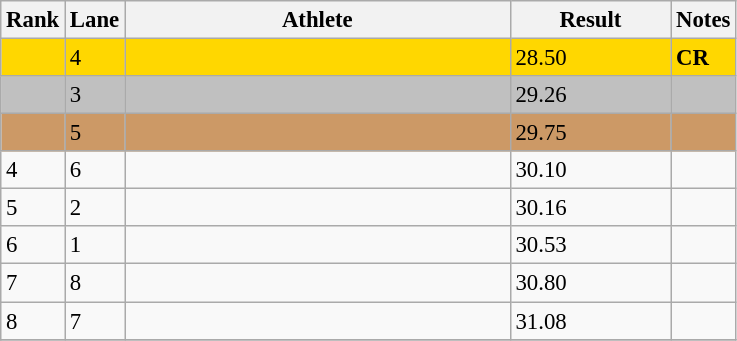<table class="wikitable" style="font-size:95%" style="width:35em;" style="text-align:center">
<tr>
<th>Rank</th>
<th>Lane</th>
<th width=250>Athlete</th>
<th width=100>Result</th>
<th>Notes</th>
</tr>
<tr bgcolor=gold>
<td></td>
<td>4</td>
<td align=left></td>
<td>28.50</td>
<td><strong>CR</strong></td>
</tr>
<tr bgcolor=silver>
<td></td>
<td>3</td>
<td align=left></td>
<td>29.26</td>
<td></td>
</tr>
<tr bgcolor=cc9966>
<td></td>
<td>5</td>
<td align=left></td>
<td>29.75</td>
<td></td>
</tr>
<tr>
<td>4</td>
<td>6</td>
<td align=left></td>
<td>30.10</td>
<td></td>
</tr>
<tr>
<td>5</td>
<td>2</td>
<td align=left></td>
<td>30.16</td>
<td></td>
</tr>
<tr>
<td>6</td>
<td>1</td>
<td align=left></td>
<td>30.53</td>
<td></td>
</tr>
<tr>
<td>7</td>
<td>8</td>
<td align=left></td>
<td>30.80</td>
<td></td>
</tr>
<tr>
<td>8</td>
<td>7</td>
<td align=left></td>
<td>31.08</td>
<td></td>
</tr>
<tr>
</tr>
</table>
